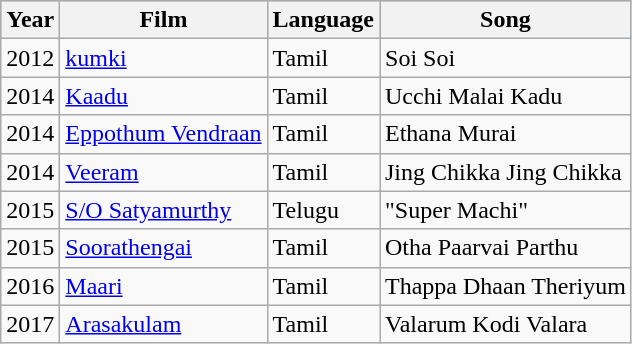<table class="wikitable">
<tr style="background:#B0C4DE;">
<th scope="col">Year</th>
<th scope="col">Film</th>
<th scope="col">Language</th>
<th scope="col">Song</th>
</tr>
<tr>
<td>2012</td>
<td><a href='#'>kumki</a></td>
<td>Tamil</td>
<td>Soi Soi</td>
</tr>
<tr>
<td>2014</td>
<td><a href='#'>Kaadu</a></td>
<td>Tamil</td>
<td>Ucchi Malai Kadu</td>
</tr>
<tr>
<td>2014</td>
<td><a href='#'>Eppothum Vendraan</a></td>
<td>Tamil</td>
<td>Ethana Murai</td>
</tr>
<tr>
<td>2014</td>
<td><a href='#'> Veeram</a></td>
<td>Tamil</td>
<td>Jing Chikka Jing Chikka</td>
</tr>
<tr>
<td>2015</td>
<td><a href='#'>S/O Satyamurthy</a></td>
<td>Telugu</td>
<td>"Super Machi"</td>
</tr>
<tr>
<td>2015</td>
<td><a href='#'>Soorathengai</a></td>
<td>Tamil</td>
<td>Otha Paarvai Parthu</td>
</tr>
<tr>
<td>2016</td>
<td><a href='#'> Maari</a></td>
<td>Tamil</td>
<td>Thappa Dhaan Theriyum</td>
</tr>
<tr>
<td>2017</td>
<td><a href='#'>Arasakulam</a></td>
<td>Tamil</td>
<td>Valarum Kodi Valara</td>
</tr>
</table>
